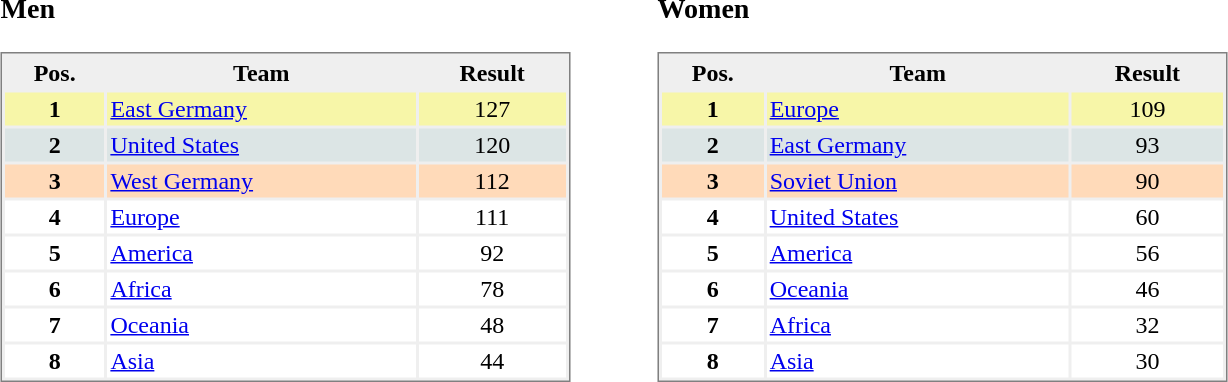<table>
<tr>
<td valign="top"><br><h3>Men</h3><table style="border-style:solid;border-width:1px;border-color:#808080;background-color:#EFEFEF" cellspacing="2" cellpadding="2" width="380px">
<tr bgcolor="#EFEFEF">
<th>Pos.</th>
<th>Team</th>
<th>Result</th>
</tr>
<tr align="center" valign="top" bgcolor="#F7F6A8">
<th>1</th>
<td align="left"><a href='#'>East Germany</a></td>
<td>127</td>
</tr>
<tr align="center" valign="top" bgcolor="#DCE5E5">
<th>2</th>
<td align="left"><a href='#'>United States</a></td>
<td>120</td>
</tr>
<tr align="center" valign="top" bgcolor="#FFDAB9">
<th>3</th>
<td align="left"><a href='#'>West Germany</a></td>
<td>112</td>
</tr>
<tr align="center" valign="top" bgcolor="#FFFFFF">
<th>4</th>
<td align="left"><a href='#'>Europe</a></td>
<td>111</td>
</tr>
<tr align="center" valign="top" bgcolor="#FFFFFF">
<th>5</th>
<td align="left"><a href='#'>America</a></td>
<td>92</td>
</tr>
<tr align="center" valign="top" bgcolor="#FFFFFF">
<th>6</th>
<td align="left"><a href='#'>Africa</a></td>
<td>78</td>
</tr>
<tr align="center" valign="top" bgcolor="#FFFFFF">
<th>7</th>
<td align="left"><a href='#'>Oceania</a></td>
<td>48</td>
</tr>
<tr align="center" valign="top" bgcolor="#FFFFFF">
<th>8</th>
<td align="left"><a href='#'>Asia</a></td>
<td>44</td>
</tr>
</table>
</td>
<td width="50"> </td>
<td valign="top"><br><h3>Women</h3><table style="border-style:solid;border-width:1px;border-color:#808080;background-color:#EFEFEF" cellspacing="2" cellpadding="2" width="380px">
<tr bgcolor="#EFEFEF">
<th>Pos.</th>
<th>Team</th>
<th>Result</th>
</tr>
<tr align="center" valign="top" bgcolor="#F7F6A8">
<th>1</th>
<td align="left"><a href='#'>Europe</a></td>
<td>109</td>
</tr>
<tr align="center" valign="top" bgcolor="#DCE5E5">
<th>2</th>
<td align="left"><a href='#'>East Germany</a></td>
<td>93</td>
</tr>
<tr align="center" valign="top" bgcolor="#FFDAB9">
<th>3</th>
<td align="left"><a href='#'>Soviet Union</a></td>
<td>90</td>
</tr>
<tr align="center" valign="top" bgcolor="#FFFFFF">
<th>4</th>
<td align="left"><a href='#'>United States</a></td>
<td>60</td>
</tr>
<tr align="center" valign="top" bgcolor="#FFFFFF">
<th>5</th>
<td align="left"><a href='#'>America</a></td>
<td>56</td>
</tr>
<tr align="center" valign="top" bgcolor="#FFFFFF">
<th>6</th>
<td align="left"><a href='#'>Oceania</a></td>
<td>46</td>
</tr>
<tr align="center" valign="top" bgcolor="#FFFFFF">
<th>7</th>
<td align="left"><a href='#'>Africa</a></td>
<td>32</td>
</tr>
<tr align="center" valign="top" bgcolor="#FFFFFF">
<th>8</th>
<td align="left"><a href='#'>Asia</a></td>
<td>30</td>
</tr>
</table>
</td>
</tr>
</table>
